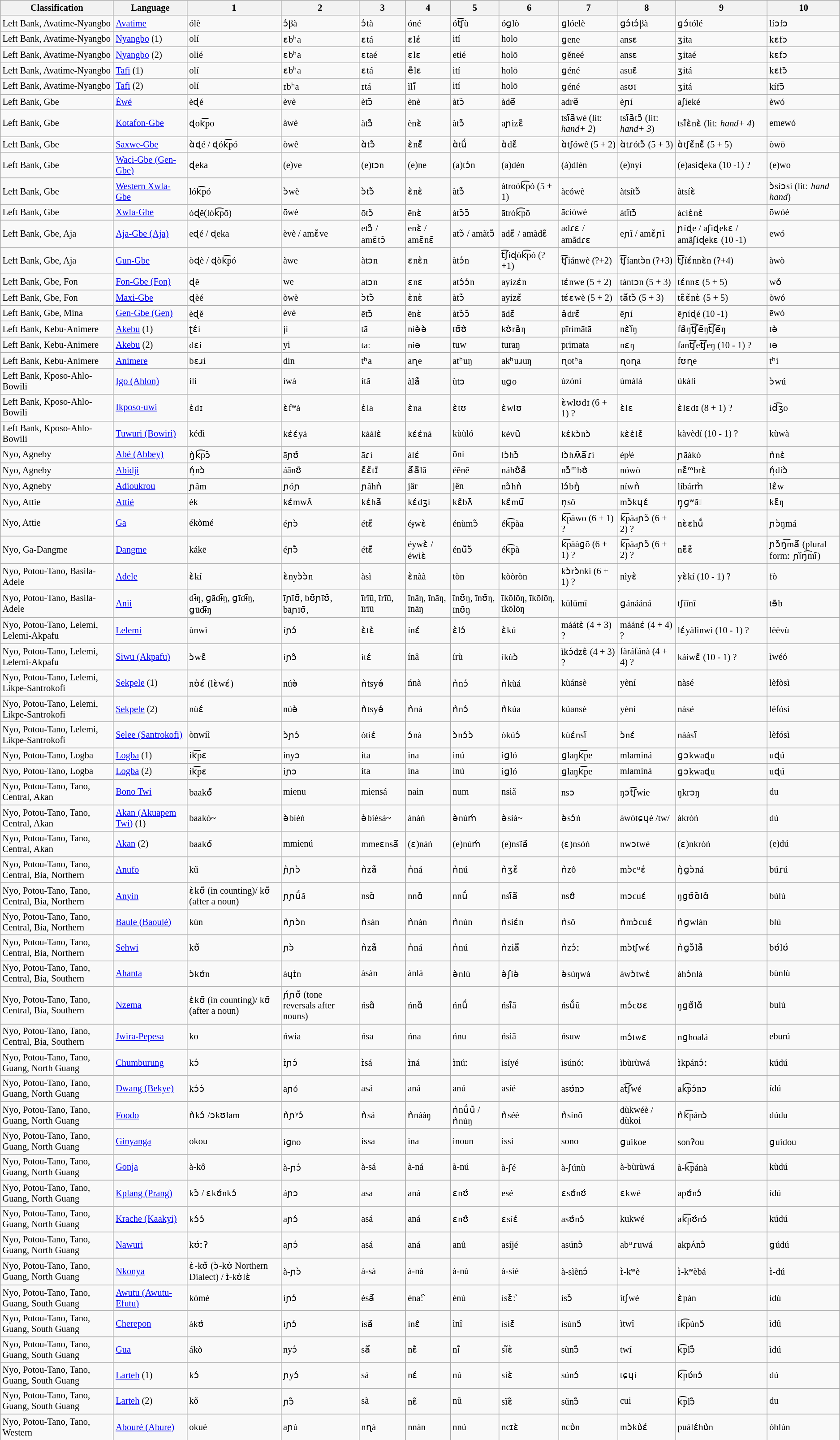<table class="wikitable sortable"  style="font-size: 85%">
<tr>
<th>Classification</th>
<th>Language</th>
<th>1</th>
<th>2</th>
<th>3</th>
<th>4</th>
<th>5</th>
<th>6</th>
<th>7</th>
<th>8</th>
<th>9</th>
<th>10</th>
</tr>
<tr>
<td>Left Bank, Avatime-Nyangbo</td>
<td><a href='#'>Avatime</a></td>
<td>ólè</td>
<td>ɔ́βà</td>
<td>ɔ́tà</td>
<td>óné</td>
<td>ót͡ʃù</td>
<td>óɡlò</td>
<td>ɡlóelè</td>
<td>ɡɔ́tɔ́βà</td>
<td>ɡɔ́tólé</td>
<td>líɔfɔ</td>
</tr>
<tr>
<td>Left Bank, Avatime-Nyangbo</td>
<td><a href='#'>Nyangbo</a> (1)</td>
<td>olí</td>
<td>ɛbʰa</td>
<td>ɛtá</td>
<td>ɛlɛ́</td>
<td>ití</td>
<td>holo</td>
<td>ɡene</td>
<td>ansɛ</td>
<td>ʒita</td>
<td>kɛfɔ</td>
</tr>
<tr>
<td>Left Bank, Avatime-Nyangbo</td>
<td><a href='#'>Nyangbo</a> (2)</td>
<td>olié</td>
<td>ɛbʰa</td>
<td>ɛtaé</td>
<td>ɛlɛ</td>
<td>etié</td>
<td>holō</td>
<td>ɡěneé</td>
<td>ansɛ</td>
<td>ʒitaé</td>
<td>kɛfɔ</td>
</tr>
<tr>
<td>Left Bank, Avatime-Nyangbo</td>
<td><a href='#'>Tafi</a> (1)</td>
<td>olí</td>
<td>ɛbʰa</td>
<td>ɛtá</td>
<td>ẽlɛ</td>
<td>ití</td>
<td>holō</td>
<td>ɡéné</td>
<td>asuɛ̄</td>
<td>ʒitá</td>
<td>kɛfɔ̄</td>
</tr>
<tr>
<td>Left Bank, Avatime-Nyangbo</td>
<td><a href='#'>Tafi</a> (2)</td>
<td>olí</td>
<td>ɪbʰa</td>
<td>ɪtá</td>
<td>ĩlĩ́</td>
<td>ití</td>
<td>holō</td>
<td>ɡéné</td>
<td>asʊī</td>
<td>ʒitá</td>
<td>kífɔ̄</td>
</tr>
<tr>
<td>Left Bank, Gbe</td>
<td><a href='#'>Éwé</a></td>
<td>èɖé</td>
<td>èvè</td>
<td>ètɔ̃</td>
<td>ènè</td>
<td>àtɔ̃</td>
<td>àdẽ́</td>
<td>adrẽ́</td>
<td>èɲí</td>
<td>aʃíeké</td>
<td>èwó</td>
</tr>
<tr>
<td>Left Bank, Gbe</td>
<td><a href='#'>Kotafon-Gbe</a></td>
<td>ɖok͡po</td>
<td>àwè</td>
<td>àtɔ̃̂</td>
<td>ènɛ̀</td>
<td>àtɔ̃́</td>
<td>aɲizɛ̃</td>
<td>tsĩ́ã̀wè (litː <em>hand+ 2</em>)</td>
<td>tsĩ́ã̀tɔ̃̂   (litː <em>hand+ 3</em>)</td>
<td>tsĩ́ɛ̀nɛ̀  (litː <em>hand+ 4</em>)</td>
<td>emewó</td>
</tr>
<tr>
<td>Left Bank, Gbe</td>
<td><a href='#'>Saxwe-Gbe</a></td>
<td>ɑ̀ɖé / ɖók͡pó</td>
<td>òwê</td>
<td>ɑ̀tɔ̃̂</td>
<td>ɛ̀nɛ̃̂</td>
<td>ɑ̀tṹ</td>
<td>ɑ̀dɛ̃́</td>
<td>ɑ̀tʃówê (5 + 2)</td>
<td>ɑ̀tɾótɔ̃̂ (5 + 3)</td>
<td>ɑ̀tʃɛ̃́nɛ̃̂  (5 + 5)</td>
<td>òwō</td>
</tr>
<tr>
<td>Left Bank, Gbe</td>
<td><a href='#'>Waci-Gbe (Gen-Gbe)</a></td>
<td>ɖeka</td>
<td>(e)ve</td>
<td>(e)tɔn</td>
<td>(e)ne</td>
<td>(a)tɔ́n</td>
<td>(a)dén</td>
<td>(á)dlén</td>
<td>(e)nyí</td>
<td>(e)asiɖeka (10 -1) ?</td>
<td>(e)wo</td>
</tr>
<tr>
<td>Left Bank, Gbe</td>
<td><a href='#'>Western Xwla-Gbe</a></td>
<td>lók͡pó</td>
<td>ɔ̀wè</td>
<td>ɔ̀tɔ̃̀</td>
<td>ɛ̀nɛ̀</td>
<td>àtɔ̃́</td>
<td>àtroók͡pó  (5 + 1)</td>
<td>àcówè</td>
<td>àtsítɔ̃̀</td>
<td>àtsíɛ̀</td>
<td>ɔ̀síɔsí  (litː <em>hand hand</em>)</td>
</tr>
<tr>
<td>Left Bank, Gbe</td>
<td><a href='#'>Xwla-Gbe</a></td>
<td>òɖě(lók͡pō)</td>
<td>ōwè</td>
<td>ōtɔ̃̀</td>
<td>ēnɛ̀</td>
<td>àtɔ̃̄ɔ̃̄</td>
<td>ātrók͡pō</td>
<td>ācíòwè</td>
<td>àtĩ́tɔ̃̀</td>
<td>àcíɛ̀nɛ̀</td>
<td>ōwóé</td>
</tr>
<tr>
<td>Left Bank, Gbe, Aja</td>
<td><a href='#'>Aja-Gbe (Aja)</a></td>
<td>eɖé / ɖeka</td>
<td>èvè / amɛ̃ve</td>
<td>etɔ̃̂ / amɛ̃tɔ̃</td>
<td>enɛ̀ / amɛ̃nɛ̃</td>
<td>atɔ̃ / amãtɔ̃</td>
<td>adɛ̃ / amãdɛ̃</td>
<td>adɾɛ / amãdɾɛ</td>
<td>eɲĩ / amɛ̃ɲĩ</td>
<td>ɲíɖe / aʃiɖekɛ / amãʃíɖekɛ (10 -1)</td>
<td>ewó</td>
</tr>
<tr>
<td>Left Bank, Gbe, Aja</td>
<td><a href='#'>Gun-Gbe</a></td>
<td>òɖè / ɖòk͡pó</td>
<td>àwe</td>
<td>àtɔn</td>
<td>ɛnɛ̀n</td>
<td>àtɔ́n</td>
<td>t͡ʃíɖòk͡pó (?+1)</td>
<td>t͡ʃiánwè (?+2)</td>
<td>t͡ʃíantɔ̀n  (?+3)</td>
<td>t͡ʃíɛ́nnɛ̀n (?+4)</td>
<td>àwò</td>
</tr>
<tr>
<td>Left Bank, Gbe, Fon</td>
<td><a href='#'>Fon-Gbe (Fon)</a></td>
<td>ɖě</td>
<td>we</td>
<td>atɔn</td>
<td>ɛnɛ</td>
<td>atɔ́ɔ́n</td>
<td>ayizɛ́n</td>
<td>tɛ́nwe (5 + 2)</td>
<td>tántɔn (5 + 3)</td>
<td>tɛ́nnɛ  (5 + 5)</td>
<td>wǒ</td>
</tr>
<tr>
<td>Left Bank, Gbe, Fon</td>
<td><a href='#'>Maxi-Gbe</a></td>
<td>ɖèé</td>
<td>òwè</td>
<td>ɔ̀tɔ̃̀</td>
<td>ɛ̀nɛ̀</td>
<td>àtɔ̃́</td>
<td>ayizɛ̃</td>
<td>tɛ́ɛwè (5 + 2)</td>
<td>tã́tɔ̃̀   (5 + 3)</td>
<td>tɛ̃ɛ̃nɛ̀  (5 + 5)</td>
<td>òwó</td>
</tr>
<tr>
<td>Left Bank, Gbe, Mina</td>
<td><a href='#'>Gen-Gbe (Gen)</a></td>
<td>èɖě</td>
<td>èvè</td>
<td>ētɔ̃̀</td>
<td>ēnɛ̀</td>
<td>àtɔ̃́ɔ̃</td>
<td>ādɛ̃́</td>
<td>ǎdrɛ̃́</td>
<td>ēɲí</td>
<td>ēɲíɖé (10 -1)</td>
<td>ēwó</td>
</tr>
<tr>
<td>Left Bank, Kebu-Animere</td>
<td><a href='#'>Akebu</a> (1)</td>
<td>ʈɛ́ì</td>
<td>jí</td>
<td>tā</td>
<td>nìə̀ə̀</td>
<td>tʊ̄ʊ̀</td>
<td>kʊ̀rã̀ŋ</td>
<td>pīrìmātā</td>
<td>nɛ̀ĩ̀ŋ</td>
<td>fã̀ŋt͡ʃẽ̄ŋt͡ʃẽ̄ŋ</td>
<td>tə̀</td>
</tr>
<tr>
<td>Left Bank, Kebu-Animere</td>
<td><a href='#'>Akebu</a> (2)</td>
<td>dɛi</td>
<td>yi</td>
<td>taː</td>
<td>niə</td>
<td>tuw</td>
<td>turaŋ</td>
<td>primata</td>
<td>nɛŋ</td>
<td>fant͡ʃet͡ʃeŋ (10 - 1) ?</td>
<td>tə</td>
</tr>
<tr>
<td>Left Bank, Kebu-Animere</td>
<td><a href='#'>Animere</a></td>
<td>bɛɹi</td>
<td>din</td>
<td>tʰa</td>
<td>aɳe</td>
<td>atʰuŋ</td>
<td>akʰuɹuŋ</td>
<td>ɳotʰa</td>
<td>ɳoɳa</td>
<td>fʊɳe</td>
<td>tʰi</td>
</tr>
<tr>
<td>Left Bank, Kposo-Ahlo-Bowili</td>
<td><a href='#'>Igo (Ahlon)</a></td>
<td>ili</td>
<td>ìwà</td>
<td>ìtã</td>
<td>àlã̀</td>
<td>ùtɔ</td>
<td>uɡo</td>
<td>ùzòni</td>
<td>ùmàlà</td>
<td>úkàli</td>
<td>ɔ̀wú</td>
</tr>
<tr>
<td>Left Bank, Kposo-Ahlo-Bowili</td>
<td><a href='#'>Ikposo-uwi</a></td>
<td>ɛ̀dɪ</td>
<td>ɛ̀fʷà</td>
<td>ɛ̀la</td>
<td>ɛ̀na</td>
<td>ɛ̀tʊ</td>
<td>ɛ̀wlʊ</td>
<td>ɛ̀wlʊdɪ (6 + 1) ?</td>
<td>ɛ̀lɛ</td>
<td>ɛ̀lɛdɪ   (8 + 1) ?</td>
<td>ìd͡ʒo</td>
</tr>
<tr>
<td>Left Bank, Kposo-Ahlo-Bowili</td>
<td><a href='#'>Tuwuri (Bowiri)</a></td>
<td>kédì</td>
<td>kɛ́ɛ́yá</td>
<td>kààlɛ̀</td>
<td>kɛ́ɛ́ná</td>
<td>kùùló</td>
<td>kévũ̀</td>
<td>kɛ́kɔ̀nɔ̀</td>
<td>kɛ̀ɛ̀lɛ̃̀</td>
<td>kàvèdí (10 - 1) ?</td>
<td>kùwà</td>
</tr>
<tr>
<td>Nyo, Agneby</td>
<td><a href='#'>Abé (Abbey)</a></td>
<td>ŋ̀k͡pɔ̄</td>
<td>āɲʊ̃́</td>
<td>āɾí</td>
<td>àlɛ́</td>
<td>ōní</td>
<td>lɔ̀hɔ̃̀</td>
<td>lɔ̀hʍ̃ã̄ɾí</td>
<td>èpʲè</td>
<td>ɲāàkó</td>
<td>ǹnɛ̀</td>
</tr>
<tr>
<td>Nyo, Agneby</td>
<td><a href='#'>Abidji</a></td>
<td>ń̩nɔ̀</td>
<td>áānʊ̄</td>
<td>ɛ̃́ɛ̃̄tɪ̄</td>
<td>ã́ã̄lā</td>
<td>éēnē</td>
<td>náhʊ̃̀ã̀</td>
<td>nɔ̃́ᵐbʊ̀</td>
<td>nówò</td>
<td>nɛ̃́ᵐbrɛ̀</td>
<td>ń̩díɔ̀</td>
</tr>
<tr>
<td>Nyo, Agneby</td>
<td><a href='#'>Adioukrou</a></td>
<td>ɲâm</td>
<td>ɲóɲ</td>
<td>ɲâhǹ</td>
<td>jâr</td>
<td>jên</td>
<td>nɔ̂hǹ</td>
<td>lɔ́bŋ̀</td>
<td>níwǹ</td>
<td>líbárm̀</td>
<td>lɛ̂w</td>
</tr>
<tr>
<td>Nyo, Attie</td>
<td><a href='#'>Attié</a></td>
<td>èk</td>
<td>kɛ́mwʌ̃́</td>
<td>kɛ́hã́</td>
<td>kɛ́dʒí</td>
<td>kɛ̋bʌ̃́</td>
<td>kɛ̋mũ̄</td>
<td>n̩ső</td>
<td>mɔ̃̀kɥɛ́</td>
<td>ŋ̩ɡʷã</td>
<td>kɛ̃̋ŋ</td>
</tr>
<tr>
<td>Nyo, Attie</td>
<td><a href='#'>Ga</a></td>
<td>ékòmé</td>
<td>éɲɔ̀</td>
<td>étɛ̃</td>
<td>éɟwɛ̀</td>
<td>énùmɔ̃</td>
<td>ék͡pàa</td>
<td>k͡pàwo  (6 + 1) ?</td>
<td>k͡pàaɲɔ̃  (6 + 2) ?</td>
<td>nɛ̀ɛhṹ</td>
<td>ɲɔ̀ŋmá</td>
</tr>
<tr>
<td>Nyo, Ga-Dangme</td>
<td><a href='#'>Dangme</a></td>
<td>kákē</td>
<td>éɲɔ̃̀</td>
<td>étɛ̃̄</td>
<td>éywɛ̀ / éwìɛ̀</td>
<td>énũ̄ɔ̃̄</td>
<td>ék͡pà</td>
<td>k͡pààɡō  (6 + 1) ?</td>
<td>k͡pàaɲɔ̃̄  (6 + 2) ?</td>
<td>nɛ̃̀ɛ̃́</td>
<td>ɲɔ̃̀ŋ͡mã́  (plural formː ɲĩ̀ŋ͡mĩ́)</td>
</tr>
<tr>
<td>Nyo, Potou-Tano, Basila-Adele</td>
<td><a href='#'>Adele</a></td>
<td>ɛ̀kí</td>
<td>ɛ̀nyɔ̀ɔ̀n</td>
<td>àsì</td>
<td>ɛ̀nàà</td>
<td>tòn</td>
<td>kòòròn</td>
<td>kɔ̀rɔ̀nkí (6 + 1) ?</td>
<td>nìyɛ̀</td>
<td>yɛ̀kí (10 - 1) ?</td>
<td>fò</td>
</tr>
<tr>
<td>Nyo, Potou-Tano, Basila-Adele</td>
<td><a href='#'>Anii</a></td>
<td>dɨ̄ŋ, ɡādɨ̄ŋ,  ɡīdɨ̄ŋ,  ɡūdɨ̄ŋ</td>
<td>īɲīʊ̄, bʊ̄ɲīʊ̄, bāɲīʊ̄,</td>
<td>īrīū, īrīū, īrīū</td>
<td>īnāŋ, īnāŋ, īnāŋ</td>
<td>īnʊ̄ŋ, īnʊ̄ŋ, īnʊ̄ŋ</td>
<td>īkōlōŋ,  īkōlōŋ, īkōlōŋ</td>
<td>kūlūmī</td>
<td>ɡánááná</td>
<td>tʃīīnī</td>
<td>tɘ̄b</td>
</tr>
<tr>
<td>Nyo, Potou-Tano, Lelemi, Lelemi-Akpafu</td>
<td><a href='#'>Lelemi</a></td>
<td>ùnwì</td>
<td>íɲɔ́</td>
<td>ɛ̀tɛ̀</td>
<td>ínɛ́</td>
<td>ɛ̀lɔ́</td>
<td>ɛ̀kú</td>
<td>máátɛ̀  (4 + 3) ?</td>
<td>máánɛ́ (4 + 4) ?</td>
<td>lɛ́yàlìnwì (10 - 1) ?</td>
<td>lèèvù</td>
</tr>
<tr>
<td>Nyo, Potou-Tano, Lelemi, Lelemi-Akpafu</td>
<td><a href='#'>Siwu (Akpafu)</a></td>
<td>ɔ̀wɛ̃̂</td>
<td>íɲɔ̂</td>
<td>ìtɛ́</td>
<td>ínâ</td>
<td>írù</td>
<td>íkùɔ̀</td>
<td>ìkɔ́dzɛ̂  (4 + 3) ?</td>
<td>fàráfánà (4 + 4) ?</td>
<td>káiwɛ̃̂  (10 - 1) ?</td>
<td>ìwéó</td>
</tr>
<tr>
<td>Nyo, Potou-Tano, Lelemi, Likpe-Santrokofi</td>
<td><a href='#'>Sekpele</a> (1)</td>
<td>nʊ̀ɛ́ (lɛ̀wɛ́)</td>
<td>núə̀</td>
<td>ǹtsyə́</td>
<td>ńnà</td>
<td>ǹnɔ́</td>
<td>ǹkùá</td>
<td>kùánsè</td>
<td>yèní</td>
<td>nàsé</td>
<td>lèfòsì</td>
</tr>
<tr>
<td>Nyo, Potou-Tano, Lelemi, Likpe-Santrokofi</td>
<td><a href='#'>Sekpele</a> (2)</td>
<td>nùɛ́</td>
<td>núə̀</td>
<td>ǹtsyə́</td>
<td>ǹná</td>
<td>ǹnɔ́</td>
<td>ǹkúa</td>
<td>kúansè</td>
<td>yèní</td>
<td>nàsé</td>
<td>lèfósì</td>
</tr>
<tr>
<td>Nyo, Potou-Tano, Lelemi, Likpe-Santrokofi</td>
<td><a href='#'>Selee (Santrokofi)</a></td>
<td>ònwíì</td>
<td>ɔ̀ɲɔ́</td>
<td>òtìɛ́</td>
<td>ɔ́nà</td>
<td>ɔ̀nɔ́ɔ̀</td>
<td>òkúɔ́</td>
<td>kùɛ́nsĩ́</td>
<td>ɔ̀nɛ́</td>
<td>nàásĩ́</td>
<td>lèfósì</td>
</tr>
<tr>
<td>Nyo, Potou-Tano, Logba</td>
<td><a href='#'>Logba</a> (1)</td>
<td>ik͡pɛ</td>
<td>inyɔ</td>
<td>ita</td>
<td>ina</td>
<td>inú</td>
<td>iɡló</td>
<td>ɡlaŋk͡pe</td>
<td>mlaminá</td>
<td>ɡɔkwaɖu</td>
<td>uɖú</td>
</tr>
<tr>
<td>Nyo, Potou-Tano, Logba</td>
<td><a href='#'>Logba</a> (2)</td>
<td>ik͡pɛ</td>
<td>iɲɔ</td>
<td>ita</td>
<td>ina</td>
<td>inú</td>
<td>iɡló</td>
<td>ɡlaŋk͡pe</td>
<td>mlaminá</td>
<td>ɡɔkwaɖu</td>
<td>uɖú</td>
</tr>
<tr>
<td>Nyo, Potou-Tano, Tano, Central, Akan</td>
<td><a href='#'>Bono Twi</a></td>
<td>baakó̃</td>
<td>mienu</td>
<td>miensá</td>
<td>nain</td>
<td>num</td>
<td>nsiã</td>
<td>nsɔ</td>
<td>ŋɔt͡ʃwie</td>
<td>ŋkrɔŋ</td>
<td>du</td>
</tr>
<tr>
<td>Nyo, Potou-Tano, Tano, Central, Akan</td>
<td><a href='#'>Akan (Akuapem Twi)</a> (1)</td>
<td>baakó~</td>
<td>ə̀bìéń</td>
<td>ə̀bìèsá~</td>
<td>ànáń</td>
<td>ə̀núḿ</td>
<td>ə̀sìá~</td>
<td>ə̀sɔ́ń</td>
<td>àwòtɕɥé /tw/</td>
<td>àkróń</td>
<td>dú</td>
</tr>
<tr>
<td>Nyo, Potou-Tano, Tano, Central, Akan</td>
<td><a href='#'>Akan</a> (2)</td>
<td>baakó̃</td>
<td>mmienú</td>
<td>mmeɛnsã́</td>
<td>(ɛ)náń</td>
<td>(e)núḿ</td>
<td>(e)nsĩã́</td>
<td>(ɛ)nsóń</td>
<td>nwɔtwé</td>
<td>(ɛ)nkróń</td>
<td>(e)dú</td>
</tr>
<tr>
<td>Nyo, Potou-Tano, Tano, Central, Bia, Northern</td>
<td><a href='#'>Anufo</a></td>
<td>kũ</td>
<td>ɲ̀ɲɔ̀</td>
<td>ǹzã̀</td>
<td>ǹná</td>
<td>ǹnú</td>
<td>ǹʒɛ̃́</td>
<td>ǹzô</td>
<td>mɔ̀cᵘɛ́</td>
<td>ŋ̀ɡɔ̀ná</td>
<td>búɾú</td>
</tr>
<tr>
<td>Nyo, Potou-Tano, Tano, Central, Bia, Northern</td>
<td><a href='#'>Anyin</a></td>
<td>ɛ̀kʊ̃ (in counting)/ kʊ̃ (after a noun)</td>
<td>ɲɲṹã</td>
<td>nsɑ̃</td>
<td>nnɑ̃́</td>
<td>nnṹ</td>
<td>nsĩ́ã́</td>
<td>nsʊ̂</td>
<td>mɔcuɛ́</td>
<td>ŋɡʊ̃ɑ̃lɑ̃́</td>
<td>búlú</td>
</tr>
<tr>
<td>Nyo, Potou-Tano, Tano, Central, Bia, Northern</td>
<td><a href='#'>Baule (Baoulé)</a></td>
<td>kùn</td>
<td>ǹɲɔ̀n</td>
<td>ǹsàn</td>
<td>ǹnán</td>
<td>ǹnún</td>
<td>ǹsiɛ́n</td>
<td>ǹsô</td>
<td>ǹmɔ̀cuɛ́</td>
<td>ǹɡwlàn</td>
<td>blú</td>
</tr>
<tr>
<td>Nyo, Potou-Tano, Tano, Central, Bia, Northern</td>
<td><a href='#'>Sehwi</a></td>
<td>kʊ̃̀</td>
<td>ɲɔ̀</td>
<td>ǹzã̀</td>
<td>ǹná</td>
<td>ǹnú</td>
<td>ǹziã́</td>
<td>ǹzɔ́ː</td>
<td>mɔ̀tʃwɛ́</td>
<td>ǹɡɔ̃̀lã̀</td>
<td>bʊ́lʊ́</td>
</tr>
<tr>
<td>Nyo, Potou-Tano, Tano, Central, Bia, Southern</td>
<td><a href='#'>Ahanta</a></td>
<td>ɔ̀kʊ́n</td>
<td>àɥɪ̀n</td>
<td>àsàn</td>
<td>ànlà</td>
<td>ə̀nlù</td>
<td>ə̀ʃiə̀</td>
<td>ə̀súŋwà</td>
<td>àwɔ̀twɛ̀</td>
<td>àhɔ́nlà</td>
<td>bùnlù</td>
</tr>
<tr>
<td>Nyo, Potou-Tano, Tano, Central, Bia, Southern</td>
<td><a href='#'>Nzema</a></td>
<td>ɛ̀kʊ̃ (in counting)/ kʊ̃ (after a noun)</td>
<td>ɲ́ɲʊ̃ (tone reversals after nouns)</td>
<td>ńsɑ̃</td>
<td>ńnɑ̃</td>
<td>ńnṹ</td>
<td>ńsĩ́ã</td>
<td>ńsṹũ</td>
<td>mɔ́cʊɛ</td>
<td>ŋɡʊ̃lɑ̃́</td>
<td>bulú</td>
</tr>
<tr>
<td>Nyo, Potou-Tano, Tano, Central, Bia, Southern</td>
<td><a href='#'>Jwira-Pepesa</a></td>
<td>ko</td>
<td>ńwia</td>
<td>ńsa</td>
<td>ńna</td>
<td>ńnu</td>
<td>ńsiã</td>
<td>ńsuw</td>
<td>mɔ́twɛ</td>
<td>nɡhoalá</td>
<td>eburú</td>
</tr>
<tr>
<td>Nyo, Potou-Tano, Tano, Guang, North Guang</td>
<td><a href='#'>Chumburung</a></td>
<td>kɔ́</td>
<td>ɪ̀ɲɔ́</td>
<td>ɪ̀sá</td>
<td>ɪ̀ná</td>
<td>ɪ̀núː</td>
<td>ìsíyé</td>
<td>ìsúnóː</td>
<td>ìbùrùwá</td>
<td>ɪ̀kpánɔ́ː</td>
<td>kúdú</td>
</tr>
<tr>
<td>Nyo, Potou-Tano, Tano, Guang, North Guang</td>
<td><a href='#'>Dwang (Bekye)</a></td>
<td>kɔ́ɔ́</td>
<td>aɲó</td>
<td>asá</td>
<td>aná</td>
<td>anú</td>
<td>asíé</td>
<td>asʊ́nɔ</td>
<td>at͡ʃwé</td>
<td>ak͡pɔ́nɔ</td>
<td>ídú</td>
</tr>
<tr>
<td>Nyo, Potou-Tano, Tano, Guang, North Guang</td>
<td><a href='#'>Foodo</a></td>
<td>ǹkɔ́ /ɔkʊlam</td>
<td>ǹɲʸɔ́</td>
<td>ǹsá</td>
<td>ǹnáàŋ</td>
<td>ǹnṹũ̀ / ǹnúŋ</td>
<td>ǹséè</td>
<td>ǹsínō</td>
<td>dùkwéè / dùkoi</td>
<td>ǹk͡pánɔ̀</td>
<td>dúdu</td>
</tr>
<tr>
<td>Nyo, Potou-Tano, Tano, Guang, North Guang</td>
<td><a href='#'>Ginyanga</a></td>
<td>okou</td>
<td>iɡno</td>
<td>issa</td>
<td>ina</td>
<td>inoun</td>
<td>issi</td>
<td>sono</td>
<td>ɡuikoe</td>
<td>sonʔou</td>
<td>ɡuidou</td>
</tr>
<tr>
<td>Nyo, Potou-Tano, Tano, Guang, North Guang</td>
<td><a href='#'>Gonja</a></td>
<td>à-kô</td>
<td>à-ɲɔ́</td>
<td>à-sá</td>
<td>à-ná</td>
<td>à-nú</td>
<td>à-ʃé</td>
<td>à-ʃúnù</td>
<td>à-bùrùwá</td>
<td>à-k͡pánà</td>
<td>kùdú</td>
</tr>
<tr>
<td>Nyo, Potou-Tano, Tano, Guang, North Guang</td>
<td><a href='#'>Kplang (Prang)</a></td>
<td>kɔ̃ / ɛkʊ́nkɔ́</td>
<td>áɲɔ</td>
<td>asa</td>
<td>aná</td>
<td>ɛnʊ́</td>
<td>esé</td>
<td>ɛsʊ́nʊ́</td>
<td>ɛkwé</td>
<td>apʊ́nɔ́</td>
<td>ídú</td>
</tr>
<tr>
<td>Nyo, Potou-Tano, Tano, Guang, North Guang</td>
<td><a href='#'>Krache (Kaakyi)</a></td>
<td>kɔ́ɔ́</td>
<td>aɲɔ́</td>
<td>asá</td>
<td>aná</td>
<td>ɛnʊ̂</td>
<td>ɛsíɛ́</td>
<td>asʊ́nɔ́</td>
<td>kukwé</td>
<td>ak͡pʊ́nɔ́</td>
<td>kúdú</td>
</tr>
<tr>
<td>Nyo, Potou-Tano, Tano, Guang, North Guang</td>
<td><a href='#'>Nawuri</a></td>
<td>kʊ́ːʔ</td>
<td>aɲɔ́</td>
<td>asá</td>
<td>aná</td>
<td>anû</td>
<td>asíjé</td>
<td>asúnɔ̂</td>
<td>abᵘɾuwá</td>
<td>akpʌ́nɔ̂</td>
<td>ɡúdú</td>
</tr>
<tr>
<td>Nyo, Potou-Tano, Tano, Guang, North Guang</td>
<td><a href='#'>Nkonya</a></td>
<td>ɛ̀-kʊ̃̀ (ɔ̀-kʊ̀ Northern Dialect) / ɪ̀-kʊ̀lɛ̀</td>
<td>à-ɲɔ̀</td>
<td>à-sà</td>
<td>à-nà</td>
<td>à-nù</td>
<td>à-sìè</td>
<td>à-sìènɔ́</td>
<td>ɪ̀-kʷè</td>
<td>ɪ̀-kʷèbá</td>
<td>ɪ̀-dú</td>
</tr>
<tr>
<td>Nyo, Potou-Tano, Tano, Guang, South Guang</td>
<td><a href='#'>Awutu (Awutu-Efutu)</a></td>
<td>kòmé</td>
<td>ìɲɔ́</td>
<td>èsã́</td>
<td>ènaː́  ̀</td>
<td>ènú</td>
<td>ìsɛ̃́ː  ̀</td>
<td>ìsɔ̃́</td>
<td>itʃwé</td>
<td>ɛ̀pán</td>
<td>ìdù</td>
</tr>
<tr>
<td>Nyo, Potou-Tano, Tano, Guang, South Guang</td>
<td><a href='#'>Cherepon</a></td>
<td>àkʊ́</td>
<td>ìɲɔ́</td>
<td>ìsã́</td>
<td>ìnɛ̂</td>
<td>ìnî</td>
<td>ìsíɛ̃̀</td>
<td>ìsúnɔ̋</td>
<td>ìtwî</td>
<td>ìk͡púnɔ̋</td>
<td>ìdû</td>
</tr>
<tr>
<td>Nyo, Potou-Tano, Tano, Guang, South Guang</td>
<td><a href='#'>Gua</a></td>
<td>ákò</td>
<td>nyɔ́</td>
<td>sã́</td>
<td>nɛ̃̀</td>
<td>nĩ́</td>
<td>sĩ̀ɛ̀</td>
<td>sùnɔ̃́</td>
<td>twí</td>
<td>k͡plɔ̃́</td>
<td>ìdú</td>
</tr>
<tr>
<td>Nyo, Potou-Tano, Tano, Guang, South Guang</td>
<td><a href='#'>Larteh</a> (1)</td>
<td>kɔ́</td>
<td>ɲyɔ́</td>
<td>sá</td>
<td>nɛ́</td>
<td>nú</td>
<td>síɛ̀</td>
<td>súnɔ́</td>
<td>tɕɥí</td>
<td>k͡pʋ́nɔ́</td>
<td>dú</td>
</tr>
<tr>
<td>Nyo, Potou-Tano, Tano, Guang, South Guang</td>
<td><a href='#'>Larteh</a> (2)</td>
<td>kõ</td>
<td>ɲɔ̃</td>
<td>sã</td>
<td>nɛ̃</td>
<td>nũ</td>
<td>sĩɛ̃</td>
<td>sũnɔ̃</td>
<td>cui</td>
<td>k͡plɔ̃</td>
<td>du</td>
</tr>
<tr>
<td>Nyo, Potou-Tano, Tano, Western</td>
<td><a href='#'>Abouré (Abure)</a></td>
<td>okuè</td>
<td>aɲù</td>
<td>nɳà</td>
<td>nnàn</td>
<td>nnú</td>
<td>ncɪɛ̀</td>
<td>ncʋ̀n</td>
<td>mɔ̀kʋ̀ɛ́</td>
<td>puálɛ́hʋ̀n</td>
<td>óblún</td>
</tr>
</table>
